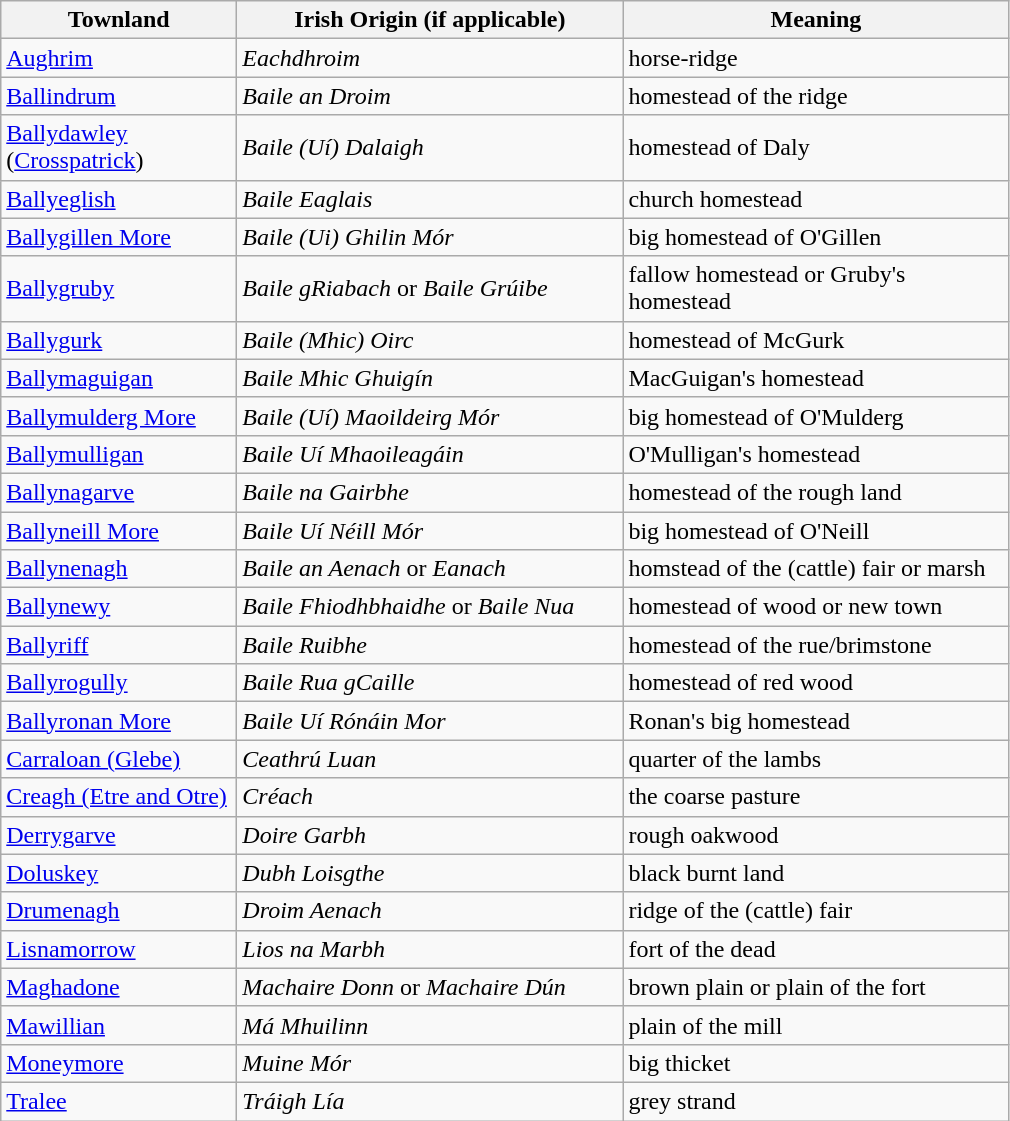<table class="wikitable" style="border:1px solid darkgray;">
<tr>
<th width="150">Townland</th>
<th width="250">Irish Origin (if applicable)</th>
<th width="250">Meaning</th>
</tr>
<tr>
<td><a href='#'>Aughrim</a></td>
<td><em>Eachdhroim</em></td>
<td>horse-ridge</td>
</tr>
<tr>
<td><a href='#'>Ballindrum</a></td>
<td><em>Baile an Droim</em></td>
<td>homestead of the ridge</td>
</tr>
<tr>
<td><a href='#'>Ballydawley</a> (<a href='#'>Crosspatrick</a>)</td>
<td><em>Baile (Uí) Dalaigh</em></td>
<td>homestead of Daly</td>
</tr>
<tr>
<td><a href='#'>Ballyeglish</a></td>
<td><em>Baile Eaglais</em></td>
<td>church homestead</td>
</tr>
<tr>
<td><a href='#'>Ballygillen More</a></td>
<td><em>Baile (Ui) Ghilin Mór</em></td>
<td>big homestead of O'Gillen</td>
</tr>
<tr>
<td><a href='#'>Ballygruby</a></td>
<td><em>Baile gRiabach</em> or <em>Baile Grúibe</em></td>
<td>fallow homestead or Gruby's homestead</td>
</tr>
<tr>
<td><a href='#'>Ballygurk</a></td>
<td><em>Baile (Mhic) Oirc</em></td>
<td>homestead of McGurk</td>
</tr>
<tr>
<td><a href='#'>Ballymaguigan</a></td>
<td><em>Baile Mhic Ghuigín</em></td>
<td>MacGuigan's homestead</td>
</tr>
<tr>
<td><a href='#'>Ballymulderg More</a></td>
<td><em>Baile (Uí) Maoildeirg Mór</em></td>
<td>big homestead of O'Mulderg</td>
</tr>
<tr>
<td><a href='#'>Ballymulligan</a></td>
<td><em>Baile Uí Mhaoileagáin</em></td>
<td>O'Mulligan's homestead</td>
</tr>
<tr>
<td><a href='#'>Ballynagarve</a></td>
<td><em>Baile na Gairbhe</em></td>
<td>homestead of the rough land</td>
</tr>
<tr>
<td><a href='#'>Ballyneill More</a></td>
<td><em>Baile Uí Néill Mór</em></td>
<td>big homestead of O'Neill</td>
</tr>
<tr>
<td><a href='#'>Ballynenagh</a></td>
<td><em>Baile an Aenach</em> or <em>Eanach</em></td>
<td>homstead of the (cattle) fair or marsh</td>
</tr>
<tr>
<td><a href='#'>Ballynewy</a></td>
<td><em>Baile Fhiodhbhaidhe</em> or <em>Baile Nua</em></td>
<td>homestead of wood or new town</td>
</tr>
<tr>
<td><a href='#'>Ballyriff</a></td>
<td><em>Baile Ruibhe</em></td>
<td>homestead of the rue/brimstone</td>
</tr>
<tr>
<td><a href='#'>Ballyrogully</a></td>
<td><em>Baile Rua gCaille</em></td>
<td>homestead of red wood</td>
</tr>
<tr>
<td><a href='#'>Ballyronan More</a></td>
<td><em>Baile Uí Rónáin Mor</em></td>
<td>Ronan's big homestead</td>
</tr>
<tr>
<td><a href='#'>Carraloan (Glebe)</a></td>
<td><em>Ceathrú Luan</em></td>
<td>quarter of the lambs</td>
</tr>
<tr>
<td><a href='#'>Creagh (Etre and Otre)</a></td>
<td><em>Créach</em></td>
<td>the coarse pasture</td>
</tr>
<tr>
<td><a href='#'>Derrygarve</a></td>
<td><em>Doire Garbh</em></td>
<td>rough oakwood</td>
</tr>
<tr>
<td><a href='#'>Doluskey</a></td>
<td><em>Dubh Loisgthe</em></td>
<td>black burnt land</td>
</tr>
<tr>
<td><a href='#'>Drumenagh</a></td>
<td><em>Droim Aenach</em></td>
<td>ridge of the (cattle) fair</td>
</tr>
<tr>
<td><a href='#'>Lisnamorrow</a></td>
<td><em>Lios na Marbh</em></td>
<td>fort of the dead</td>
</tr>
<tr>
<td><a href='#'>Maghadone</a></td>
<td><em>Machaire Donn</em> or <em>Machaire Dún</em></td>
<td>brown plain or plain of the fort</td>
</tr>
<tr>
<td><a href='#'>Mawillian</a></td>
<td><em>Má Mhuilinn</em></td>
<td>plain of the mill</td>
</tr>
<tr>
<td><a href='#'>Moneymore</a></td>
<td><em>Muine Mór</em></td>
<td>big thicket</td>
</tr>
<tr>
<td><a href='#'>Tralee</a></td>
<td><em>Tráigh Lía</em></td>
<td>grey strand</td>
</tr>
</table>
